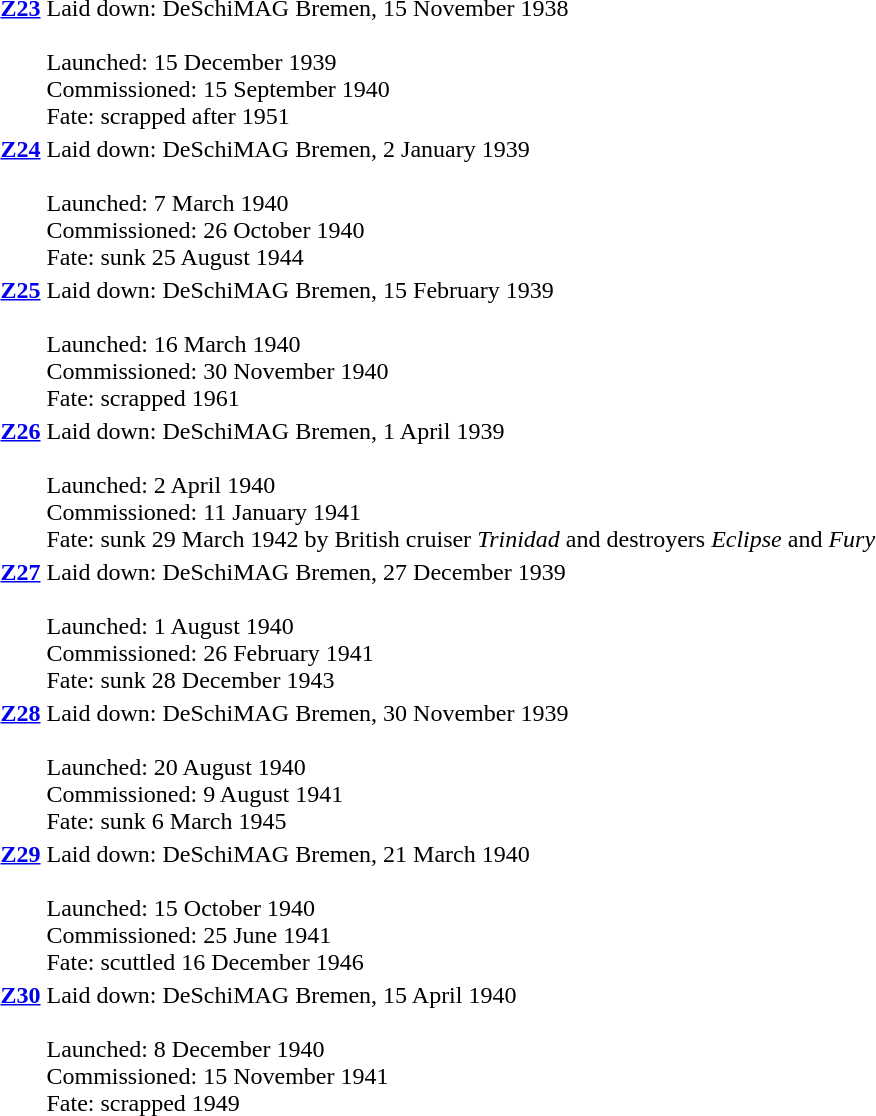<table>
<tr>
<td valign="top"><strong><a href='#'>Z23</a></strong></td>
<td>Laid down: DeSchiMAG Bremen, 15 November 1938<br><br>Launched: 15 December 1939<br>
Commissioned: 15 September 1940<br>
Fate: scrapped after 1951<br></td>
</tr>
<tr>
<td valign="top"><strong><a href='#'>Z24</a></strong></td>
<td>Laid down: DeSchiMAG Bremen, 2 January 1939<br><br>Launched: 7 March 1940<br>
Commissioned: 26 October 1940<br>
Fate: sunk 25 August 1944<br></td>
</tr>
<tr>
<td valign="top"><strong><a href='#'>Z25</a></strong></td>
<td>Laid down: DeSchiMAG Bremen, 15 February 1939<br><br>Launched: 16 March 1940<br>
Commissioned: 30 November 1940<br>
Fate: scrapped 1961<br></td>
</tr>
<tr>
<td valign="top"><strong><a href='#'>Z26</a></strong></td>
<td>Laid down: DeSchiMAG Bremen, 1 April 1939<br><br>Launched: 2 April 1940<br>
Commissioned: 11 January 1941<br>
Fate: sunk 29 March 1942 by British cruiser <em>Trinidad</em> and destroyers <em>Eclipse</em> and <em>Fury</em></td>
</tr>
<tr>
<td valign="top"><strong><a href='#'>Z27</a></strong></td>
<td>Laid down: DeSchiMAG Bremen, 27 December 1939<br><br>Launched: 1 August 1940<br>
Commissioned: 26 February 1941<br>
Fate: sunk 28 December 1943<br></td>
</tr>
<tr>
<td valign="top"><strong><a href='#'>Z28</a></strong></td>
<td>Laid down: DeSchiMAG Bremen, 30 November 1939<br><br>Launched: 20 August 1940<br>
Commissioned: 9 August 1941<br>
Fate: sunk 6 March 1945</td>
</tr>
<tr>
<td valign="top"><strong><a href='#'>Z29</a></strong></td>
<td>Laid down: DeSchiMAG Bremen, 21 March 1940<br><br>Launched: 15 October 1940<br>
Commissioned: 25 June 1941<br>
Fate: scuttled 16 December 1946</td>
</tr>
<tr>
<td valign="top"><strong><a href='#'>Z30</a></strong></td>
<td>Laid down: DeSchiMAG Bremen, 15 April 1940<br><br>Launched: 8 December 1940<br>
Commissioned: 15 November 1941<br>
Fate: scrapped 1949</td>
</tr>
</table>
